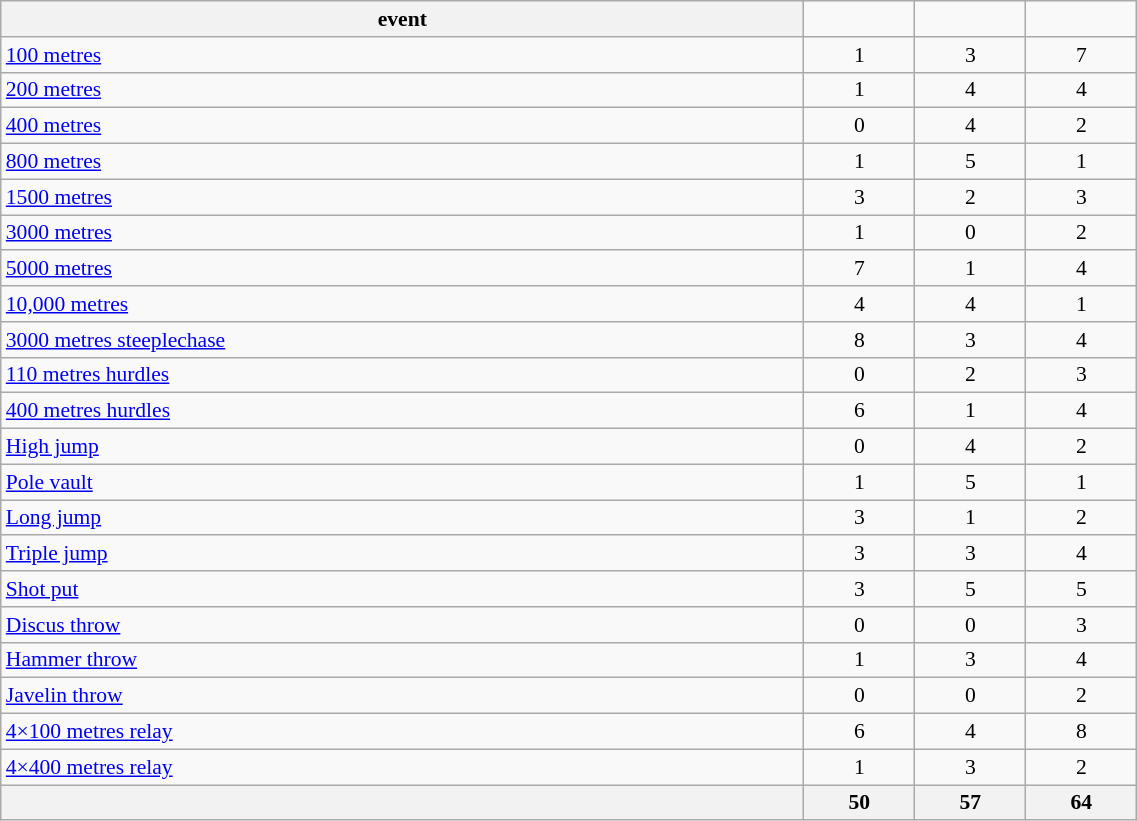<table class="wikitable" width=60% style="font-size:90%; text-align:center;">
<tr>
<th>event</th>
<td></td>
<td></td>
<td></td>
</tr>
<tr>
<td align=left><a href='#'>100 metres</a></td>
<td>1</td>
<td>3</td>
<td>7</td>
</tr>
<tr>
<td align=left><a href='#'>200 metres</a></td>
<td>1</td>
<td>4</td>
<td>4</td>
</tr>
<tr>
<td align=left><a href='#'>400 metres</a></td>
<td>0</td>
<td>4</td>
<td>2</td>
</tr>
<tr>
<td align=left><a href='#'>800 metres</a></td>
<td>1</td>
<td>5</td>
<td>1</td>
</tr>
<tr>
<td align=left><a href='#'>1500 metres</a></td>
<td>3</td>
<td>2</td>
<td>3</td>
</tr>
<tr>
<td align=left><a href='#'>3000 metres</a></td>
<td>1</td>
<td>0</td>
<td>2</td>
</tr>
<tr>
<td align=left><a href='#'>5000 metres</a></td>
<td>7</td>
<td>1</td>
<td>4</td>
</tr>
<tr>
<td align=left><a href='#'>10,000 metres</a></td>
<td>4</td>
<td>4</td>
<td>1</td>
</tr>
<tr>
<td align=left><a href='#'>3000 metres steeplechase</a></td>
<td>8</td>
<td>3</td>
<td>4</td>
</tr>
<tr>
<td align=left><a href='#'>110 metres hurdles</a></td>
<td>0</td>
<td>2</td>
<td>3</td>
</tr>
<tr>
<td align=left><a href='#'>400 metres hurdles</a></td>
<td>6</td>
<td>1</td>
<td>4</td>
</tr>
<tr>
<td align=left><a href='#'>High jump</a></td>
<td>0</td>
<td>4</td>
<td>2</td>
</tr>
<tr>
<td align=left><a href='#'>Pole vault</a></td>
<td>1</td>
<td>5</td>
<td>1</td>
</tr>
<tr>
<td align=left><a href='#'>Long jump</a></td>
<td>3</td>
<td>1</td>
<td>2</td>
</tr>
<tr>
<td align=left><a href='#'>Triple jump</a></td>
<td>3</td>
<td>3</td>
<td>4</td>
</tr>
<tr>
<td align=left><a href='#'>Shot put</a></td>
<td>3</td>
<td>5</td>
<td>5</td>
</tr>
<tr>
<td align=left><a href='#'>Discus throw</a></td>
<td>0</td>
<td>0</td>
<td>3</td>
</tr>
<tr>
<td align=left><a href='#'>Hammer throw</a></td>
<td>1</td>
<td>3</td>
<td>4</td>
</tr>
<tr>
<td align=left><a href='#'>Javelin throw</a></td>
<td>0</td>
<td>0</td>
<td>2</td>
</tr>
<tr>
<td align=left><a href='#'>4×100 metres relay</a></td>
<td>6</td>
<td>4</td>
<td>8</td>
</tr>
<tr>
<td align=left><a href='#'>4×400 metres relay</a></td>
<td>1</td>
<td>3</td>
<td>2</td>
</tr>
<tr>
<th></th>
<th>50</th>
<th>57</th>
<th>64</th>
</tr>
</table>
